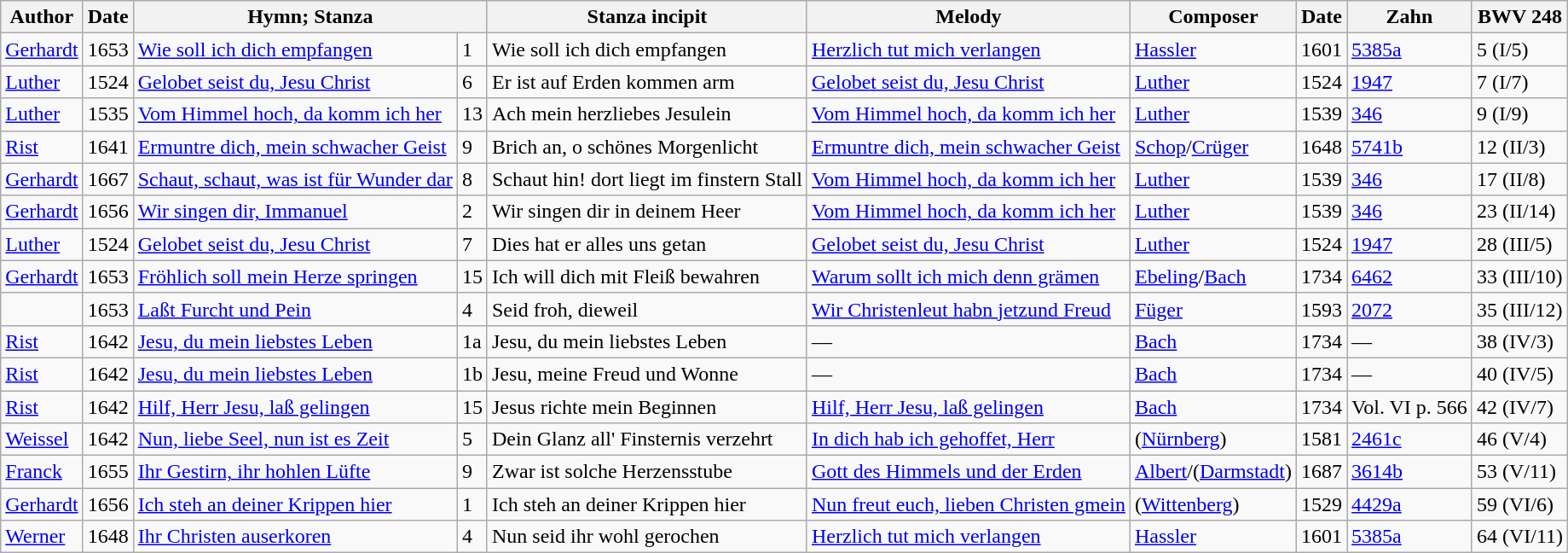<table class="wikitable sortable">
<tr>
<th scope="col">Author</th>
<th scope="col">Date</th>
<th scope="col" colspan="2">Hymn; Stanza</th>
<th scope="col">Stanza incipit</th>
<th scope="col">Melody</th>
<th scope="col">Composer</th>
<th scope="col">Date</th>
<th scope="col">Zahn</th>
<th scope="col">BWV 248</th>
</tr>
<tr>
<td><a href='#'>Gerhardt</a></td>
<td>1653</td>
<td><a href='#'>Wie soll ich dich empfangen</a></td>
<td>1</td>
<td>Wie soll ich dich empfangen</td>
<td><a href='#'>Herzlich tut mich verlangen</a></td>
<td><a href='#'>Hassler</a></td>
<td>1601</td>
<td><a href='#'>5385a</a></td>
<td>5 (I/5)</td>
</tr>
<tr>
<td><a href='#'>Luther</a></td>
<td>1524</td>
<td><a href='#'>Gelobet seist du, Jesu Christ</a></td>
<td>6</td>
<td>Er ist auf Erden kommen arm</td>
<td><a href='#'>Gelobet seist du, Jesu Christ</a></td>
<td><a href='#'>Luther</a></td>
<td>1524</td>
<td><a href='#'>1947</a></td>
<td>7 (I/7)</td>
</tr>
<tr>
<td><a href='#'>Luther</a></td>
<td>1535</td>
<td><a href='#'>Vom Himmel hoch, da komm ich her</a></td>
<td>13</td>
<td>Ach mein herzliebes Jesulein</td>
<td><a href='#'>Vom Himmel hoch, da komm ich her</a></td>
<td><a href='#'>Luther</a></td>
<td>1539</td>
<td><a href='#'>346</a></td>
<td>9 (I/9)</td>
</tr>
<tr>
<td><a href='#'>Rist</a></td>
<td>1641</td>
<td><a href='#'>Ermuntre dich, mein schwacher Geist</a></td>
<td>9</td>
<td>Brich an, o schönes Morgenlicht</td>
<td><a href='#'>Ermuntre dich, mein schwacher Geist</a></td>
<td><a href='#'>Schop</a>/<a href='#'>Crüger</a></td>
<td>1648</td>
<td><a href='#'>5741b</a></td>
<td>12 (II/3)</td>
</tr>
<tr>
<td><a href='#'>Gerhardt</a></td>
<td>1667</td>
<td><a href='#'>Schaut, schaut, was ist für Wunder dar</a></td>
<td>8</td>
<td>Schaut hin! dort liegt im finstern Stall</td>
<td><a href='#'>Vom Himmel hoch, da komm ich her</a></td>
<td><a href='#'>Luther</a></td>
<td>1539</td>
<td><a href='#'>346</a></td>
<td>17 (II/8)</td>
</tr>
<tr>
<td><a href='#'>Gerhardt</a></td>
<td>1656</td>
<td><a href='#'>Wir singen dir, Immanuel</a></td>
<td>2</td>
<td>Wir singen dir in deinem Heer</td>
<td><a href='#'>Vom Himmel hoch, da komm ich her</a></td>
<td><a href='#'>Luther</a></td>
<td>1539</td>
<td><a href='#'>346</a></td>
<td>23 (II/14)</td>
</tr>
<tr>
<td><a href='#'>Luther</a></td>
<td>1524</td>
<td><a href='#'>Gelobet seist du, Jesu Christ</a></td>
<td>7</td>
<td>Dies hat er alles uns getan</td>
<td><a href='#'>Gelobet seist du, Jesu Christ</a></td>
<td><a href='#'>Luther</a></td>
<td>1524</td>
<td><a href='#'>1947</a></td>
<td>28 (III/5)</td>
</tr>
<tr>
<td><a href='#'>Gerhardt</a></td>
<td>1653</td>
<td><a href='#'>Fröhlich soll mein Herze springen</a></td>
<td>15</td>
<td>Ich will dich mit Fleiß bewahren</td>
<td><a href='#'>Warum sollt ich mich denn grämen</a></td>
<td><a href='#'>Ebeling</a>/<a href='#'>Bach</a></td>
<td>1734</td>
<td><a href='#'>6462</a></td>
<td>33 (III/10)</td>
</tr>
<tr>
<td></td>
<td>1653</td>
<td><a href='#'>Laßt Furcht und Pein</a></td>
<td>4</td>
<td>Seid froh, dieweil</td>
<td><a href='#'>Wir Christenleut habn jetzund Freud</a></td>
<td><a href='#'>Füger</a></td>
<td>1593</td>
<td><a href='#'>2072</a></td>
<td>35 (III/12)</td>
</tr>
<tr>
<td><a href='#'>Rist</a></td>
<td>1642</td>
<td><a href='#'>Jesu, du mein liebstes Leben</a></td>
<td>1a</td>
<td>Jesu, du mein liebstes Leben</td>
<td>—</td>
<td><a href='#'>Bach</a></td>
<td>1734</td>
<td>—</td>
<td>38 (IV/3)</td>
</tr>
<tr>
<td><a href='#'>Rist</a></td>
<td>1642</td>
<td><a href='#'>Jesu, du mein liebstes Leben</a></td>
<td>1b</td>
<td>Jesu, meine Freud und Wonne</td>
<td>—</td>
<td><a href='#'>Bach</a></td>
<td>1734</td>
<td>—</td>
<td>40 (IV/5)</td>
</tr>
<tr>
<td><a href='#'>Rist</a></td>
<td>1642</td>
<td><a href='#'>Hilf, Herr Jesu, laß gelingen</a></td>
<td>15</td>
<td>Jesus richte mein Beginnen</td>
<td><a href='#'>Hilf, Herr Jesu, laß gelingen</a></td>
<td><a href='#'>Bach</a></td>
<td>1734</td>
<td>Vol. VI p. 566</td>
<td>42 (IV/7)</td>
</tr>
<tr>
<td><a href='#'>Weissel</a></td>
<td>1642</td>
<td><a href='#'>Nun, liebe Seel, nun ist es Zeit</a></td>
<td>5</td>
<td>Dein Glanz all' Finsternis verzehrt</td>
<td><a href='#'>In dich hab ich gehoffet, Herr</a></td>
<td>(<a href='#'>Nürnberg</a>)</td>
<td>1581</td>
<td><a href='#'>2461c</a></td>
<td>46 (V/4)</td>
</tr>
<tr>
<td><a href='#'>Franck</a></td>
<td>1655</td>
<td><a href='#'>Ihr Gestirn, ihr hohlen Lüfte</a></td>
<td>9</td>
<td>Zwar ist solche Herzensstube</td>
<td><a href='#'>Gott des Himmels und der Erden</a></td>
<td><a href='#'>Albert</a>/(<a href='#'>Darmstadt</a>)</td>
<td>1687</td>
<td><a href='#'>3614b</a></td>
<td>53 (V/11)</td>
</tr>
<tr>
<td><a href='#'>Gerhardt</a></td>
<td>1656</td>
<td><a href='#'>Ich steh an deiner Krippen hier</a></td>
<td>1</td>
<td>Ich steh an deiner Krippen hier</td>
<td><a href='#'>Nun freut euch, lieben Christen gmein</a></td>
<td>(<a href='#'>Wittenberg</a>)</td>
<td>1529</td>
<td><a href='#'>4429a</a></td>
<td>59 (VI/6)</td>
</tr>
<tr>
<td><a href='#'>Werner</a></td>
<td>1648</td>
<td><a href='#'>Ihr Christen auserkoren</a></td>
<td>4</td>
<td>Nun seid ihr wohl gerochen</td>
<td><a href='#'>Herzlich tut mich verlangen</a></td>
<td><a href='#'>Hassler</a></td>
<td>1601</td>
<td><a href='#'>5385a</a></td>
<td>64 (VI/11)</td>
</tr>
</table>
